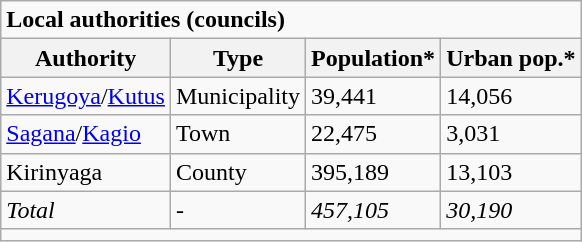<table class="wikitable">
<tr>
<td colspan="4"><strong>Local authorities (councils)</strong></td>
</tr>
<tr>
<th>Authority</th>
<th>Type</th>
<th>Population*</th>
<th>Urban pop.*</th>
</tr>
<tr>
<td><a href='#'>Kerugoya</a>/<a href='#'>Kutus</a></td>
<td>Municipality</td>
<td>39,441</td>
<td>14,056</td>
</tr>
<tr>
<td><a href='#'>Sagana</a>/<a href='#'>Kagio</a></td>
<td>Town</td>
<td>22,475</td>
<td>3,031</td>
</tr>
<tr>
<td>Kirinyaga</td>
<td>County</td>
<td>395,189</td>
<td>13,103</td>
</tr>
<tr>
<td><em>Total</em></td>
<td>-</td>
<td><em>457,105</em></td>
<td><em>30,190</em></td>
</tr>
<tr>
<td colspan="4"></td>
</tr>
</table>
